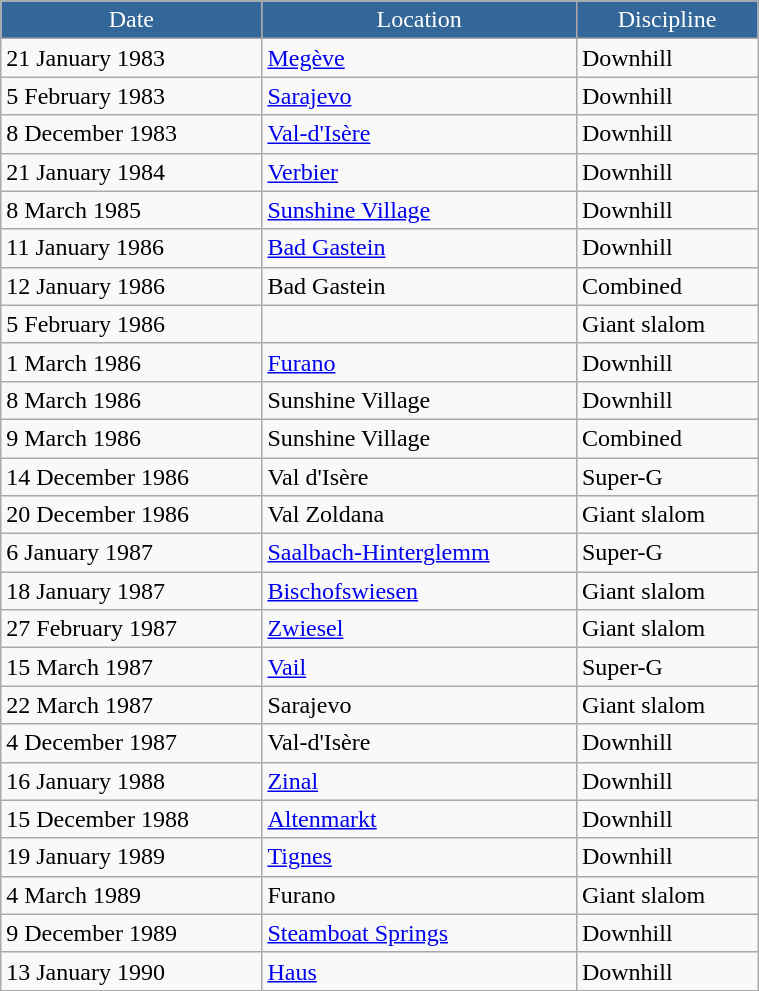<table class="wikitable"  style="font-size:100%; text-align:left; border:gray solid 1px; width:40%;">
<tr style="background-color:#369; color:white;">
<td align=center>Date</td>
<td align=center>Location</td>
<td align=center>Discipline</td>
</tr>
<tr>
<td>21 January 1983</td>
<td>  <a href='#'>Megève</a></td>
<td>Downhill</td>
</tr>
<tr>
<td>5 February 1983</td>
<td> <a href='#'>Sarajevo</a></td>
<td>Downhill</td>
</tr>
<tr>
<td>8 December 1983</td>
<td>  <a href='#'>Val-d'Isère</a></td>
<td>Downhill</td>
</tr>
<tr>
<td>21 January 1984</td>
<td> <a href='#'>Verbier</a></td>
<td>Downhill</td>
</tr>
<tr>
<td>8 March 1985</td>
<td> <a href='#'>Sunshine Village</a></td>
<td>Downhill</td>
</tr>
<tr>
<td>11 January 1986</td>
<td> <a href='#'>Bad Gastein</a></td>
<td>Downhill</td>
</tr>
<tr>
<td>12 January 1986</td>
<td> Bad Gastein</td>
<td>Combined</td>
</tr>
<tr>
<td>5 February 1986</td>
<td> </td>
<td>Giant slalom</td>
</tr>
<tr>
<td>1 March 1986</td>
<td>  <a href='#'>Furano</a></td>
<td>Downhill</td>
</tr>
<tr>
<td>8 March 1986</td>
<td>  Sunshine Village</td>
<td>Downhill</td>
</tr>
<tr>
<td>9 March 1986</td>
<td>  Sunshine Village</td>
<td>Combined</td>
</tr>
<tr>
<td>14 December 1986</td>
<td>  Val d'Isère</td>
<td>Super-G</td>
</tr>
<tr>
<td>20 December 1986</td>
<td>  Val Zoldana</td>
<td>Giant slalom</td>
</tr>
<tr>
<td>6 January 1987</td>
<td>  <a href='#'>Saalbach-Hinterglemm</a></td>
<td>Super-G</td>
</tr>
<tr>
<td>18 January 1987</td>
<td> <a href='#'>Bischofswiesen</a></td>
<td>Giant slalom</td>
</tr>
<tr>
<td>27 February 1987</td>
<td> <a href='#'>Zwiesel</a></td>
<td>Giant slalom</td>
</tr>
<tr>
<td>15 March 1987</td>
<td> <a href='#'>Vail</a></td>
<td>Super-G</td>
</tr>
<tr>
<td>22 March 1987</td>
<td> Sarajevo</td>
<td>Giant slalom</td>
</tr>
<tr>
<td>4 December 1987</td>
<td> Val-d'Isère</td>
<td>Downhill</td>
</tr>
<tr>
<td>16 January 1988</td>
<td>  <a href='#'>Zinal</a></td>
<td>Downhill</td>
</tr>
<tr>
<td>15 December 1988</td>
<td>  <a href='#'>Altenmarkt</a></td>
<td>Downhill</td>
</tr>
<tr>
<td>19 January 1989</td>
<td>  <a href='#'>Tignes</a></td>
<td>Downhill</td>
</tr>
<tr>
<td>4 March 1989</td>
<td> Furano</td>
<td>Giant slalom</td>
</tr>
<tr>
<td>9 December 1989</td>
<td>  <a href='#'>Steamboat Springs</a></td>
<td>Downhill</td>
</tr>
<tr>
<td>13 January 1990</td>
<td>  <a href='#'>Haus</a></td>
<td>Downhill</td>
</tr>
</table>
